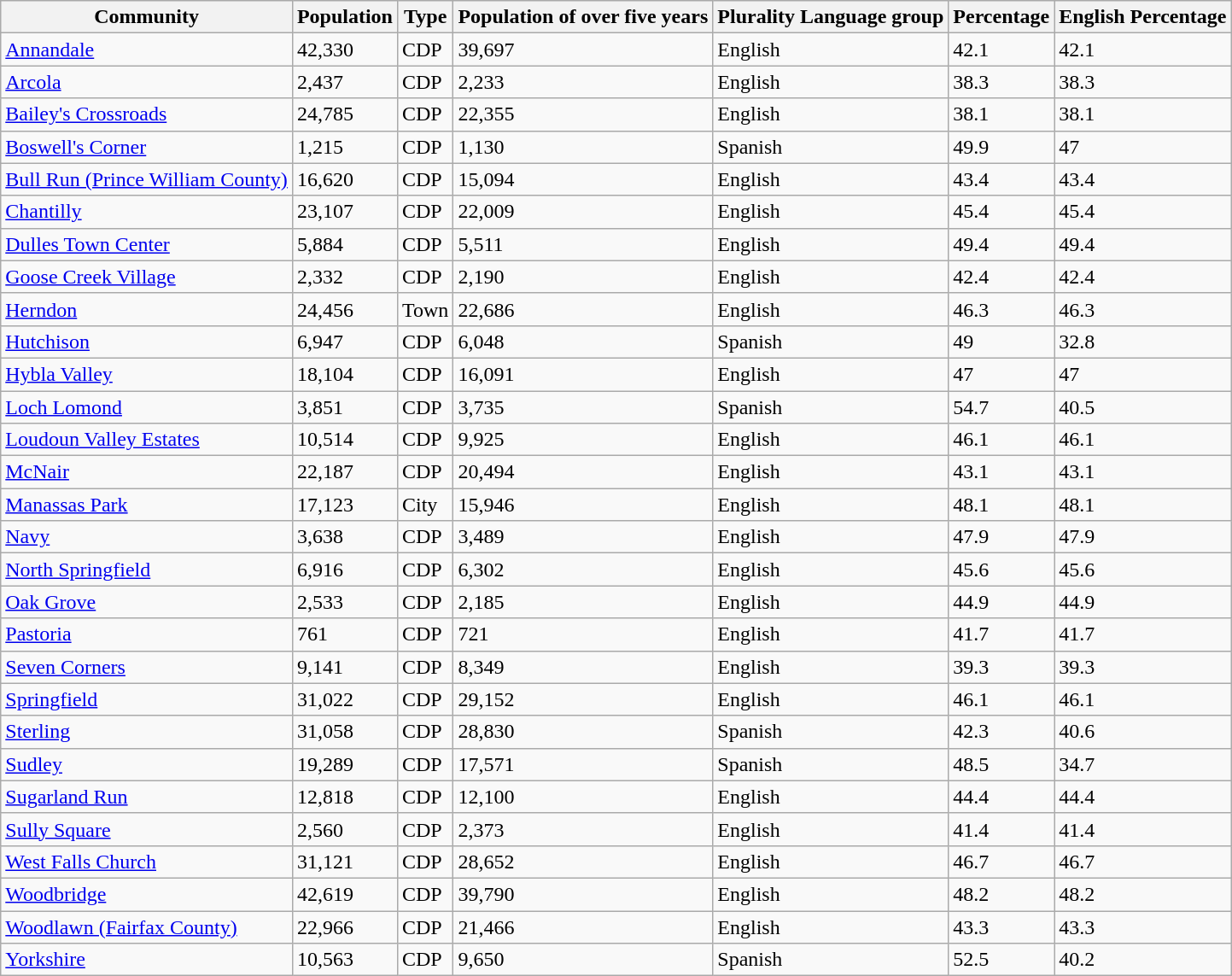<table class="wikitable sortable">
<tr>
<th>Community</th>
<th>Population</th>
<th>Type</th>
<th>Population of over five years</th>
<th>Plurality Language group</th>
<th>Percentage</th>
<th>English Percentage</th>
</tr>
<tr>
<td><a href='#'>Annandale</a></td>
<td>42,330</td>
<td>CDP</td>
<td>39,697</td>
<td>English</td>
<td>42.1</td>
<td>42.1</td>
</tr>
<tr>
<td><a href='#'>Arcola</a></td>
<td>2,437</td>
<td>CDP</td>
<td>2,233</td>
<td>English</td>
<td>38.3</td>
<td>38.3</td>
</tr>
<tr>
<td><a href='#'>Bailey's Crossroads</a></td>
<td>24,785</td>
<td>CDP</td>
<td>22,355</td>
<td>English</td>
<td>38.1</td>
<td>38.1</td>
</tr>
<tr>
<td><a href='#'>Boswell's Corner</a></td>
<td>1,215</td>
<td>CDP</td>
<td>1,130</td>
<td>Spanish</td>
<td>49.9</td>
<td>47</td>
</tr>
<tr>
<td><a href='#'>Bull Run (Prince William County)</a></td>
<td>16,620</td>
<td>CDP</td>
<td>15,094</td>
<td>English</td>
<td>43.4</td>
<td>43.4</td>
</tr>
<tr>
<td><a href='#'>Chantilly</a></td>
<td>23,107</td>
<td>CDP</td>
<td>22,009</td>
<td>English</td>
<td>45.4</td>
<td>45.4</td>
</tr>
<tr>
<td><a href='#'>Dulles Town Center</a></td>
<td>5,884</td>
<td>CDP</td>
<td>5,511</td>
<td>English</td>
<td>49.4</td>
<td>49.4</td>
</tr>
<tr>
<td><a href='#'>Goose Creek Village</a></td>
<td>2,332</td>
<td>CDP</td>
<td>2,190</td>
<td>English</td>
<td>42.4</td>
<td>42.4</td>
</tr>
<tr>
<td><a href='#'>Herndon</a></td>
<td>24,456</td>
<td>Town</td>
<td>22,686</td>
<td>English</td>
<td>46.3</td>
<td>46.3</td>
</tr>
<tr>
<td><a href='#'>Hutchison</a></td>
<td>6,947</td>
<td>CDP</td>
<td>6,048</td>
<td>Spanish</td>
<td>49</td>
<td>32.8</td>
</tr>
<tr>
<td><a href='#'>Hybla Valley</a></td>
<td>18,104</td>
<td>CDP</td>
<td>16,091</td>
<td>English</td>
<td>47</td>
<td>47</td>
</tr>
<tr>
<td><a href='#'>Loch Lomond</a></td>
<td>3,851</td>
<td>CDP</td>
<td>3,735</td>
<td>Spanish</td>
<td>54.7</td>
<td>40.5</td>
</tr>
<tr>
<td><a href='#'>Loudoun Valley Estates</a></td>
<td>10,514</td>
<td>CDP</td>
<td>9,925</td>
<td>English</td>
<td>46.1</td>
<td>46.1</td>
</tr>
<tr>
<td><a href='#'>McNair</a></td>
<td>22,187</td>
<td>CDP</td>
<td>20,494</td>
<td>English</td>
<td>43.1</td>
<td>43.1</td>
</tr>
<tr>
<td><a href='#'>Manassas Park</a></td>
<td>17,123</td>
<td>City</td>
<td>15,946</td>
<td>English</td>
<td>48.1</td>
<td>48.1</td>
</tr>
<tr>
<td><a href='#'>Navy</a></td>
<td>3,638</td>
<td>CDP</td>
<td>3,489</td>
<td>English</td>
<td>47.9</td>
<td>47.9</td>
</tr>
<tr>
<td><a href='#'>North Springfield</a></td>
<td>6,916</td>
<td>CDP</td>
<td>6,302</td>
<td>English</td>
<td>45.6</td>
<td>45.6</td>
</tr>
<tr>
<td><a href='#'>Oak Grove</a></td>
<td>2,533</td>
<td>CDP</td>
<td>2,185</td>
<td>English</td>
<td>44.9</td>
<td>44.9</td>
</tr>
<tr>
<td><a href='#'>Pastoria</a></td>
<td>761</td>
<td>CDP</td>
<td>721</td>
<td>English</td>
<td>41.7</td>
<td>41.7</td>
</tr>
<tr>
<td><a href='#'>Seven Corners</a></td>
<td>9,141</td>
<td>CDP</td>
<td>8,349</td>
<td>English</td>
<td>39.3</td>
<td>39.3</td>
</tr>
<tr>
<td><a href='#'>Springfield</a></td>
<td>31,022</td>
<td>CDP</td>
<td>29,152</td>
<td>English</td>
<td>46.1</td>
<td>46.1</td>
</tr>
<tr>
<td><a href='#'>Sterling</a></td>
<td>31,058</td>
<td>CDP</td>
<td>28,830</td>
<td>Spanish</td>
<td>42.3</td>
<td>40.6</td>
</tr>
<tr>
<td><a href='#'>Sudley</a></td>
<td>19,289</td>
<td>CDP</td>
<td>17,571</td>
<td>Spanish</td>
<td>48.5</td>
<td>34.7</td>
</tr>
<tr>
<td><a href='#'>Sugarland Run</a></td>
<td>12,818</td>
<td>CDP</td>
<td>12,100</td>
<td>English</td>
<td>44.4</td>
<td>44.4</td>
</tr>
<tr>
<td><a href='#'>Sully Square</a></td>
<td>2,560</td>
<td>CDP</td>
<td>2,373</td>
<td>English</td>
<td>41.4</td>
<td>41.4</td>
</tr>
<tr>
<td><a href='#'>West Falls Church</a></td>
<td>31,121</td>
<td>CDP</td>
<td>28,652</td>
<td>English</td>
<td>46.7</td>
<td>46.7</td>
</tr>
<tr>
<td><a href='#'>Woodbridge</a></td>
<td>42,619</td>
<td>CDP</td>
<td>39,790</td>
<td>English</td>
<td>48.2</td>
<td>48.2</td>
</tr>
<tr>
<td><a href='#'>Woodlawn (Fairfax County)</a></td>
<td>22,966</td>
<td>CDP</td>
<td>21,466</td>
<td>English</td>
<td>43.3</td>
<td>43.3</td>
</tr>
<tr>
<td><a href='#'>Yorkshire</a></td>
<td>10,563</td>
<td>CDP</td>
<td>9,650</td>
<td>Spanish</td>
<td>52.5</td>
<td>40.2</td>
</tr>
</table>
